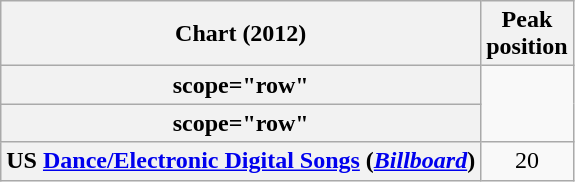<table class="wikitable sortable plainrowheaders" style="text-align:center">
<tr>
<th scope="col">Chart (2012)</th>
<th scope="col">Peak<br>position</th>
</tr>
<tr>
<th>scope="row" </th>
</tr>
<tr>
<th>scope="row" </th>
</tr>
<tr>
<th scope="row">US <a href='#'>Dance/Electronic Digital Songs</a> (<em><a href='#'>Billboard</a></em>)</th>
<td>20</td>
</tr>
</table>
